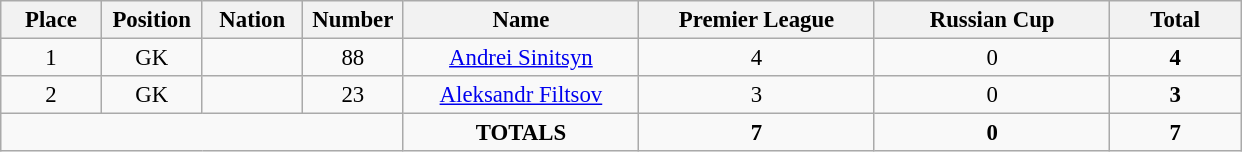<table class="wikitable" style="font-size: 95%; text-align: center;">
<tr>
<th width=60>Place</th>
<th width=60>Position</th>
<th width=60>Nation</th>
<th width=60>Number</th>
<th width=150>Name</th>
<th width=150>Premier League</th>
<th width=150>Russian Cup</th>
<th width=80><strong>Total</strong></th>
</tr>
<tr>
<td>1</td>
<td>GK</td>
<td></td>
<td>88</td>
<td><a href='#'>Andrei Sinitsyn</a></td>
<td>4</td>
<td>0</td>
<td><strong>4</strong></td>
</tr>
<tr>
<td>2</td>
<td>GK</td>
<td></td>
<td>23</td>
<td><a href='#'>Aleksandr Filtsov</a></td>
<td>3</td>
<td>0</td>
<td><strong>3</strong></td>
</tr>
<tr>
<td colspan="4"></td>
<td><strong>TOTALS</strong></td>
<td><strong>7</strong></td>
<td><strong>0</strong></td>
<td><strong>7</strong></td>
</tr>
</table>
